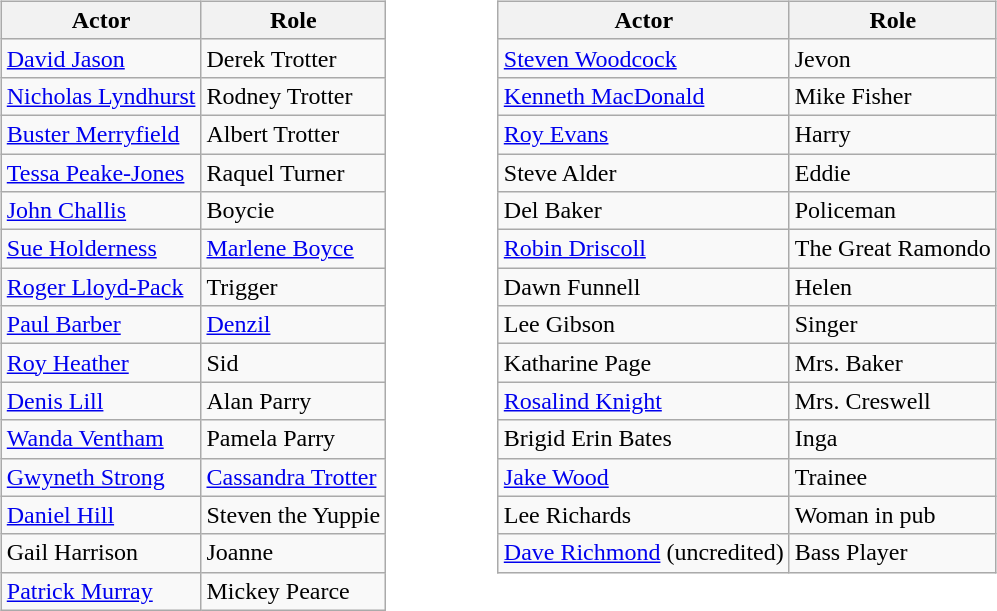<table>
<tr>
<td valign="top"><br><table class="wikitable">
<tr>
<th>Actor</th>
<th>Role</th>
</tr>
<tr>
<td><a href='#'>David Jason</a></td>
<td>Derek Trotter</td>
</tr>
<tr>
<td><a href='#'>Nicholas Lyndhurst</a></td>
<td>Rodney Trotter</td>
</tr>
<tr>
<td><a href='#'>Buster Merryfield</a></td>
<td>Albert Trotter</td>
</tr>
<tr>
<td><a href='#'>Tessa Peake-Jones</a></td>
<td>Raquel Turner</td>
</tr>
<tr>
<td><a href='#'>John Challis</a></td>
<td>Boycie</td>
</tr>
<tr>
<td><a href='#'>Sue Holderness</a></td>
<td><a href='#'>Marlene Boyce</a></td>
</tr>
<tr>
<td><a href='#'>Roger Lloyd-Pack</a></td>
<td>Trigger</td>
</tr>
<tr>
<td><a href='#'>Paul Barber</a></td>
<td><a href='#'>Denzil</a></td>
</tr>
<tr>
<td><a href='#'>Roy Heather</a></td>
<td>Sid</td>
</tr>
<tr>
<td><a href='#'>Denis Lill</a></td>
<td>Alan Parry</td>
</tr>
<tr>
<td><a href='#'>Wanda Ventham</a></td>
<td>Pamela Parry</td>
</tr>
<tr>
<td><a href='#'>Gwyneth Strong</a></td>
<td><a href='#'>Cassandra Trotter</a></td>
</tr>
<tr>
<td><a href='#'>Daniel Hill</a></td>
<td>Steven the Yuppie</td>
</tr>
<tr>
<td>Gail Harrison</td>
<td>Joanne</td>
</tr>
<tr>
<td><a href='#'>Patrick Murray</a></td>
<td>Mickey Pearce</td>
</tr>
</table>
</td>
<td width="50"> </td>
<td valign="top"><br><table class="wikitable">
<tr>
<th>Actor</th>
<th>Role</th>
</tr>
<tr>
<td><a href='#'>Steven Woodcock</a></td>
<td>Jevon</td>
</tr>
<tr>
<td><a href='#'>Kenneth MacDonald</a></td>
<td>Mike Fisher</td>
</tr>
<tr>
<td><a href='#'>Roy Evans</a></td>
<td>Harry</td>
</tr>
<tr>
<td>Steve Alder</td>
<td>Eddie</td>
</tr>
<tr>
<td>Del Baker</td>
<td>Policeman</td>
</tr>
<tr>
<td><a href='#'>Robin Driscoll</a></td>
<td>The Great Ramondo</td>
</tr>
<tr>
<td>Dawn Funnell</td>
<td>Helen</td>
</tr>
<tr>
<td>Lee Gibson</td>
<td>Singer</td>
</tr>
<tr>
<td>Katharine Page</td>
<td>Mrs. Baker</td>
</tr>
<tr>
<td><a href='#'>Rosalind Knight</a></td>
<td>Mrs. Creswell</td>
</tr>
<tr>
<td>Brigid Erin Bates</td>
<td>Inga</td>
</tr>
<tr>
<td><a href='#'>Jake Wood</a></td>
<td>Trainee</td>
</tr>
<tr>
<td>Lee Richards</td>
<td>Woman in pub</td>
</tr>
<tr>
<td><a href='#'>Dave Richmond</a> (uncredited)</td>
<td>Bass Player</td>
</tr>
</table>
</td>
</tr>
</table>
